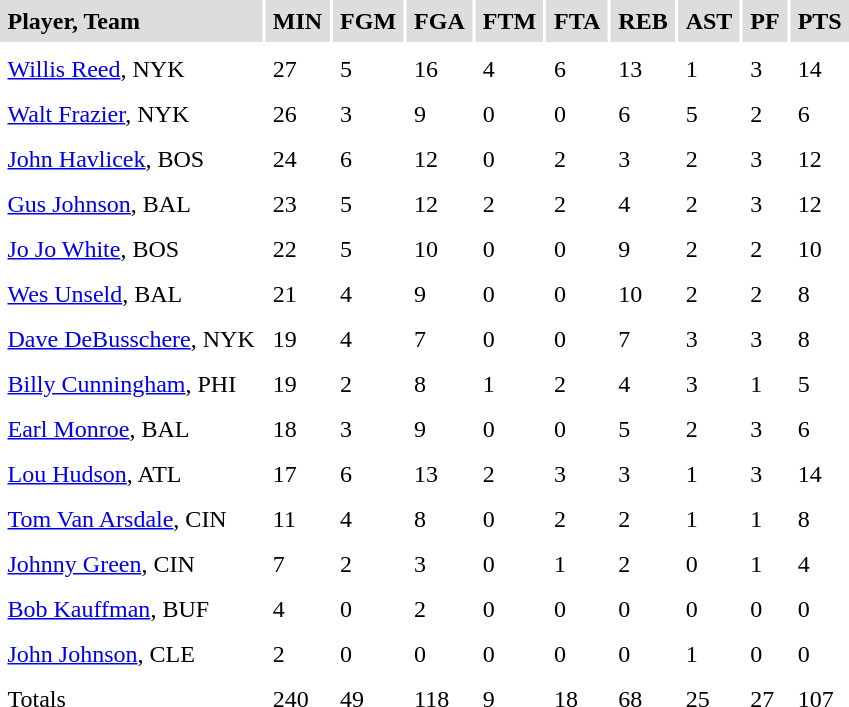<table cellpadding=5>
<tr bgcolor="#dddddd">
<td><strong>Player, Team</strong></td>
<td><strong>MIN</strong></td>
<td><strong>FGM</strong></td>
<td><strong>FGA</strong></td>
<td><strong>FTM</strong></td>
<td><strong>FTA</strong></td>
<td><strong>REB</strong></td>
<td><strong>AST</strong></td>
<td><strong>PF</strong></td>
<td><strong>PTS</strong></td>
</tr>
<tr bgcolor="#eeeeee">
</tr>
<tr>
<td><a href='#'>Willis Reed</a>, NYK</td>
<td>27</td>
<td>5</td>
<td>16</td>
<td>4</td>
<td>6</td>
<td>13</td>
<td>1</td>
<td>3</td>
<td>14</td>
</tr>
<tr>
<td><a href='#'>Walt Frazier</a>, NYK</td>
<td>26</td>
<td>3</td>
<td>9</td>
<td>0</td>
<td>0</td>
<td>6</td>
<td>5</td>
<td>2</td>
<td>6</td>
</tr>
<tr>
<td><a href='#'>John Havlicek</a>, BOS</td>
<td>24</td>
<td>6</td>
<td>12</td>
<td>0</td>
<td>2</td>
<td>3</td>
<td>2</td>
<td>3</td>
<td>12</td>
</tr>
<tr>
<td><a href='#'>Gus Johnson</a>, BAL</td>
<td>23</td>
<td>5</td>
<td>12</td>
<td>2</td>
<td>2</td>
<td>4</td>
<td>2</td>
<td>3</td>
<td>12</td>
</tr>
<tr>
<td><a href='#'>Jo Jo White</a>, BOS</td>
<td>22</td>
<td>5</td>
<td>10</td>
<td>0</td>
<td>0</td>
<td>9</td>
<td>2</td>
<td>2</td>
<td>10</td>
</tr>
<tr>
<td><a href='#'>Wes Unseld</a>, BAL</td>
<td>21</td>
<td>4</td>
<td>9</td>
<td>0</td>
<td>0</td>
<td>10</td>
<td>2</td>
<td>2</td>
<td>8</td>
</tr>
<tr>
<td><a href='#'>Dave DeBusschere</a>, NYK</td>
<td>19</td>
<td>4</td>
<td>7</td>
<td>0</td>
<td>0</td>
<td>7</td>
<td>3</td>
<td>3</td>
<td>8</td>
</tr>
<tr>
<td><a href='#'>Billy Cunningham</a>, PHI</td>
<td>19</td>
<td>2</td>
<td>8</td>
<td>1</td>
<td>2</td>
<td>4</td>
<td>3</td>
<td>1</td>
<td>5</td>
</tr>
<tr>
<td><a href='#'>Earl Monroe</a>, BAL</td>
<td>18</td>
<td>3</td>
<td>9</td>
<td>0</td>
<td>0</td>
<td>5</td>
<td>2</td>
<td>3</td>
<td>6</td>
</tr>
<tr>
<td><a href='#'>Lou Hudson</a>, ATL</td>
<td>17</td>
<td>6</td>
<td>13</td>
<td>2</td>
<td>3</td>
<td>3</td>
<td>1</td>
<td>3</td>
<td>14</td>
</tr>
<tr>
<td><a href='#'>Tom Van Arsdale</a>, CIN</td>
<td>11</td>
<td>4</td>
<td>8</td>
<td>0</td>
<td>2</td>
<td>2</td>
<td>1</td>
<td>1</td>
<td>8</td>
</tr>
<tr>
<td><a href='#'>Johnny Green</a>, CIN</td>
<td>7</td>
<td>2</td>
<td>3</td>
<td>0</td>
<td>1</td>
<td>2</td>
<td>0</td>
<td>1</td>
<td>4</td>
</tr>
<tr>
<td><a href='#'>Bob Kauffman</a>, BUF</td>
<td>4</td>
<td>0</td>
<td>2</td>
<td>0</td>
<td>0</td>
<td>0</td>
<td>0</td>
<td>0</td>
<td>0</td>
</tr>
<tr>
<td><a href='#'>John Johnson</a>, CLE</td>
<td>2</td>
<td>0</td>
<td>0</td>
<td>0</td>
<td>0</td>
<td>0</td>
<td>1</td>
<td>0</td>
<td>0</td>
</tr>
<tr>
<td>Totals</td>
<td>240</td>
<td>49</td>
<td>118</td>
<td>9</td>
<td>18</td>
<td>68</td>
<td>25</td>
<td>27</td>
<td>107</td>
</tr>
<tr>
</tr>
</table>
